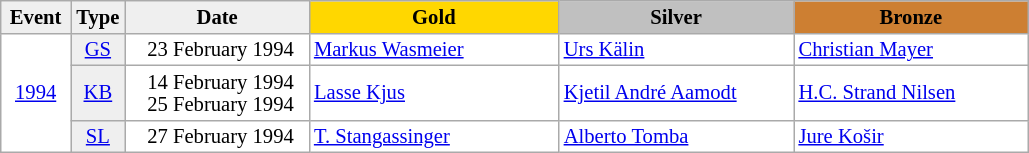<table class="wikitable plainrowheaders" style="background:#fff; font-size:86%; line-height:15px; border:grey solid 1px; border-collapse:collapse;">
<tr>
<th style="background-color: #EFEFEF;" width="40">Event</th>
<th style="background-color: #EFEFEF;" width="30">Type</th>
<th style="background-color: #EFEFEF;" width="116">Date</th>
<th style="background-color: #FFD700;" width="160">Gold</th>
<th style="background-color: #C0C0C0;" width="150">Silver</th>
<th style="background-color: #CD7F32;" width="150">Bronze</th>
</tr>
<tr>
<td align=center rowspan=3><a href='#'>1994</a></td>
<td align=center bgcolor=#EFEFEF><a href='#'>GS</a></td>
<td align=right>23 February 1994  </td>
<td> <a href='#'>Markus Wasmeier</a></td>
<td> <a href='#'>Urs Kälin</a></td>
<td> <a href='#'>Christian Mayer</a></td>
</tr>
<tr>
<td align=center bgcolor=#EFEFEF><a href='#'>KB</a></td>
<td align=right>14 February 1994  <br>25 February 1994  </td>
<td> <a href='#'>Lasse Kjus</a></td>
<td> <a href='#'>Kjetil André Aamodt</a></td>
<td> <a href='#'>H.C. Strand Nilsen</a></td>
</tr>
<tr>
<td align=center bgcolor=#EFEFEF><a href='#'>SL</a></td>
<td align=right>27 February 1994  </td>
<td> <a href='#'>T. Stangassinger</a></td>
<td> <a href='#'>Alberto Tomba</a></td>
<td> <a href='#'>Jure Košir</a></td>
</tr>
</table>
